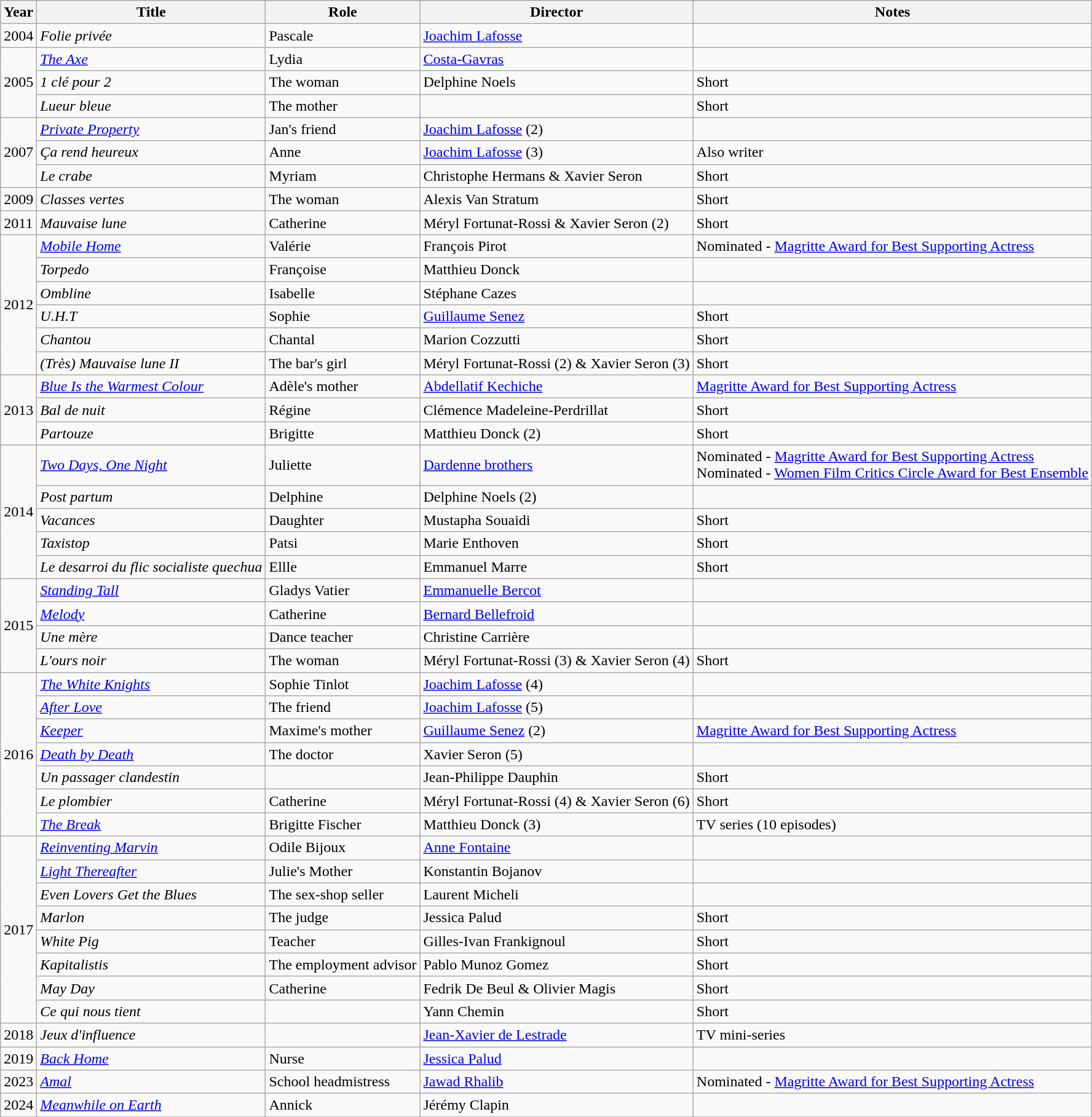<table class="wikitable sortable">
<tr>
<th>Year</th>
<th>Title</th>
<th>Role</th>
<th>Director</th>
<th class="unsortable">Notes</th>
</tr>
<tr>
<td rowspan=1>2004</td>
<td><em>Folie privée</em></td>
<td>Pascale</td>
<td><a href='#'>Joachim Lafosse</a></td>
<td></td>
</tr>
<tr>
<td rowspan=3>2005</td>
<td><em><a href='#'>The Axe</a></em></td>
<td>Lydia</td>
<td><a href='#'>Costa-Gavras</a></td>
<td></td>
</tr>
<tr>
<td><em>1 clé pour 2</em></td>
<td>The woman</td>
<td>Delphine Noels</td>
<td>Short</td>
</tr>
<tr>
<td><em>Lueur bleue</em></td>
<td>The mother</td>
<td></td>
<td>Short</td>
</tr>
<tr>
<td rowspan=3>2007</td>
<td><em><a href='#'>Private Property</a></em></td>
<td>Jan's friend</td>
<td><a href='#'>Joachim Lafosse</a> (2)</td>
<td></td>
</tr>
<tr>
<td><em>Ça rend heureux</em></td>
<td>Anne</td>
<td><a href='#'>Joachim Lafosse</a> (3)</td>
<td>Also writer</td>
</tr>
<tr>
<td><em>Le crabe</em></td>
<td>Myriam</td>
<td>Christophe Hermans & Xavier Seron</td>
<td>Short</td>
</tr>
<tr>
<td rowspan=1>2009</td>
<td><em>Classes vertes</em></td>
<td>The woman</td>
<td>Alexis Van Stratum</td>
<td>Short</td>
</tr>
<tr>
<td rowspan=1>2011</td>
<td><em>Mauvaise lune</em></td>
<td>Catherine</td>
<td>Méryl Fortunat-Rossi & Xavier Seron (2)</td>
<td>Short</td>
</tr>
<tr>
<td rowspan=6>2012</td>
<td><em><a href='#'>Mobile Home</a></em></td>
<td>Valérie</td>
<td>François Pirot</td>
<td>Nominated - <a href='#'>Magritte Award for Best Supporting Actress</a></td>
</tr>
<tr>
<td><em>Torpedo</em></td>
<td>Françoise</td>
<td>Matthieu Donck</td>
<td></td>
</tr>
<tr>
<td><em>Ombline</em></td>
<td>Isabelle</td>
<td>Stéphane Cazes</td>
<td></td>
</tr>
<tr>
<td><em>U.H.T</em></td>
<td>Sophie</td>
<td><a href='#'>Guillaume Senez</a></td>
<td>Short</td>
</tr>
<tr>
<td><em>Chantou</em></td>
<td>Chantal</td>
<td>Marion Cozzutti</td>
<td>Short</td>
</tr>
<tr>
<td><em>(Très) Mauvaise lune II</em></td>
<td>The bar's girl</td>
<td>Méryl Fortunat-Rossi (2) & Xavier Seron (3)</td>
<td>Short</td>
</tr>
<tr>
<td rowspan=3>2013</td>
<td><em><a href='#'>Blue Is the Warmest Colour</a></em></td>
<td>Adèle's mother</td>
<td><a href='#'>Abdellatif Kechiche</a></td>
<td><a href='#'>Magritte Award for Best Supporting Actress</a></td>
</tr>
<tr>
<td><em>Bal de nuit</em></td>
<td>Régine</td>
<td>Clémence Madeleine-Perdrillat</td>
<td>Short</td>
</tr>
<tr>
<td><em>Partouze</em></td>
<td>Brigitte</td>
<td>Matthieu Donck (2)</td>
<td>Short</td>
</tr>
<tr>
<td rowspan=5>2014</td>
<td><em><a href='#'>Two Days, One Night</a></em></td>
<td>Juliette</td>
<td><a href='#'>Dardenne brothers</a></td>
<td>Nominated - <a href='#'>Magritte Award for Best Supporting Actress</a><br>Nominated - <a href='#'>Women Film Critics Circle Award for Best Ensemble</a></td>
</tr>
<tr>
<td><em>Post partum</em></td>
<td>Delphine</td>
<td>Delphine Noels (2)</td>
<td></td>
</tr>
<tr>
<td><em>Vacances</em></td>
<td>Daughter</td>
<td>Mustapha Souaidi</td>
<td>Short</td>
</tr>
<tr>
<td><em>Taxistop</em></td>
<td>Patsi</td>
<td>Marie Enthoven</td>
<td>Short</td>
</tr>
<tr>
<td><em>Le desarroi du flic socialiste quechua</em></td>
<td>Ellle</td>
<td>Emmanuel Marre</td>
<td>Short</td>
</tr>
<tr>
<td rowspan=4>2015</td>
<td><em><a href='#'>Standing Tall</a></em></td>
<td>Gladys Vatier</td>
<td><a href='#'>Emmanuelle Bercot</a></td>
<td></td>
</tr>
<tr>
<td><em><a href='#'>Melody</a></em></td>
<td>Catherine</td>
<td><a href='#'>Bernard Bellefroid</a></td>
<td></td>
</tr>
<tr>
<td><em>Une mère</em></td>
<td>Dance teacher</td>
<td>Christine Carrière</td>
<td></td>
</tr>
<tr>
<td><em>L'ours noir</em></td>
<td>The woman</td>
<td>Méryl Fortunat-Rossi (3) & Xavier Seron (4)</td>
<td>Short</td>
</tr>
<tr>
<td rowspan=7>2016</td>
<td><em><a href='#'>The White Knights</a></em></td>
<td>Sophie Tinlot</td>
<td><a href='#'>Joachim Lafosse</a> (4)</td>
<td></td>
</tr>
<tr>
<td><em><a href='#'>After Love</a></em></td>
<td>The friend</td>
<td><a href='#'>Joachim Lafosse</a> (5)</td>
<td></td>
</tr>
<tr>
<td><em><a href='#'>Keeper</a></em></td>
<td>Maxime's mother</td>
<td><a href='#'>Guillaume Senez</a> (2)</td>
<td><a href='#'>Magritte Award for Best Supporting Actress</a></td>
</tr>
<tr>
<td><em><a href='#'>Death by Death</a></em></td>
<td>The doctor</td>
<td>Xavier Seron (5)</td>
<td></td>
</tr>
<tr>
<td><em>Un passager clandestin</em></td>
<td></td>
<td>Jean-Philippe Dauphin</td>
<td>Short</td>
</tr>
<tr>
<td><em>Le plombier</em></td>
<td>Catherine</td>
<td>Méryl Fortunat-Rossi (4) & Xavier Seron (6)</td>
<td>Short</td>
</tr>
<tr>
<td><em><a href='#'>The Break</a></em></td>
<td>Brigitte Fischer</td>
<td>Matthieu Donck (3)</td>
<td>TV series (10 episodes)</td>
</tr>
<tr>
<td rowspan=8>2017</td>
<td><em><a href='#'>Reinventing Marvin</a></em></td>
<td>Odile Bijoux</td>
<td><a href='#'>Anne Fontaine</a></td>
<td></td>
</tr>
<tr>
<td><em><a href='#'>Light Thereafter</a></em></td>
<td>Julie's Mother</td>
<td>Konstantin Bojanov</td>
<td></td>
</tr>
<tr>
<td><em>Even Lovers Get the Blues</em></td>
<td>The sex-shop seller</td>
<td>Laurent Micheli</td>
<td></td>
</tr>
<tr>
<td><em>Marlon</em></td>
<td>The judge</td>
<td>Jessica Palud</td>
<td>Short</td>
</tr>
<tr>
<td><em>White Pig</em></td>
<td>Teacher</td>
<td>Gilles-Ivan Frankignoul</td>
<td>Short</td>
</tr>
<tr>
<td><em>Kapitalistis</em></td>
<td>The employment advisor</td>
<td>Pablo Munoz Gomez</td>
<td>Short</td>
</tr>
<tr>
<td><em>May Day</em></td>
<td>Catherine</td>
<td>Fedrik De Beul & Olivier Magis</td>
<td>Short</td>
</tr>
<tr>
<td><em>Ce qui nous tient</em></td>
<td></td>
<td>Yann Chemin</td>
<td>Short</td>
</tr>
<tr>
<td>2018</td>
<td><em>Jeux d'influence</em></td>
<td></td>
<td><a href='#'>Jean-Xavier de Lestrade</a></td>
<td>TV mini-series</td>
</tr>
<tr>
<td>2019</td>
<td><em><a href='#'>Back Home</a></em></td>
<td>Nurse</td>
<td><a href='#'>Jessica Palud</a></td>
<td></td>
</tr>
<tr>
<td>2023</td>
<td><em><a href='#'>Amal</a></em></td>
<td>School headmistress</td>
<td><a href='#'>Jawad Rhalib</a></td>
<td>Nominated - <a href='#'>Magritte Award for Best Supporting Actress</a></td>
</tr>
<tr>
<td>2024</td>
<td><em><a href='#'>Meanwhile on Earth</a></em></td>
<td>Annick</td>
<td>Jérémy Clapin</td>
<td></td>
</tr>
<tr>
</tr>
</table>
